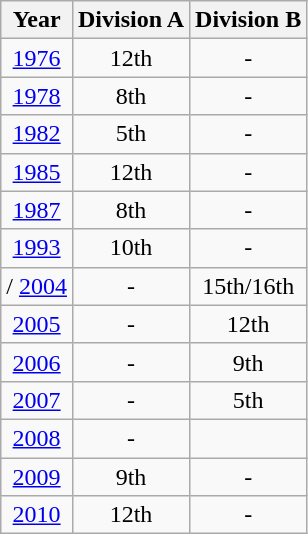<table class="wikitable" style="text-align:center">
<tr>
<th>Year</th>
<th>Division A</th>
<th>Division B</th>
</tr>
<tr>
<td> <a href='#'>1976</a></td>
<td>12th</td>
<td>-</td>
</tr>
<tr>
<td> <a href='#'>1978</a></td>
<td>8th</td>
<td>-</td>
</tr>
<tr>
<td> <a href='#'>1982</a></td>
<td>5th</td>
<td>-</td>
</tr>
<tr>
<td> <a href='#'>1985</a></td>
<td>12th</td>
<td>-</td>
</tr>
<tr>
<td> <a href='#'>1987</a></td>
<td>8th</td>
<td>-</td>
</tr>
<tr>
<td> <a href='#'>1993</a></td>
<td>10th</td>
<td>-</td>
</tr>
<tr>
<td> /  <a href='#'>2004</a></td>
<td>-</td>
<td>15th/16th</td>
</tr>
<tr>
<td> <a href='#'>2005</a></td>
<td>-</td>
<td>12th</td>
</tr>
<tr>
<td> <a href='#'>2006</a></td>
<td>-</td>
<td>9th</td>
</tr>
<tr>
<td> <a href='#'>2007</a></td>
<td>-</td>
<td>5th</td>
</tr>
<tr>
<td> <a href='#'>2008</a></td>
<td>-</td>
<td></td>
</tr>
<tr>
<td> <a href='#'>2009</a></td>
<td>9th</td>
<td>-</td>
</tr>
<tr>
<td> <a href='#'>2010</a></td>
<td>12th</td>
<td>-</td>
</tr>
</table>
